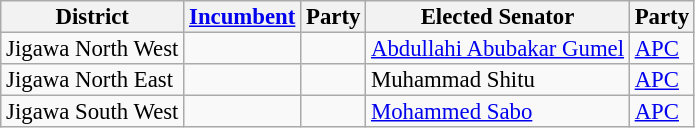<table class="sortable wikitable" style="font-size:95%;line-height:14px;">
<tr>
<th class="unsortable">District</th>
<th class="unsortable"><a href='#'>Incumbent</a></th>
<th>Party</th>
<th class="unsortable">Elected Senator</th>
<th>Party</th>
</tr>
<tr>
<td>Jigawa North West</td>
<td></td>
<td></td>
<td><a href='#'>Abdullahi Abubakar Gumel</a></td>
<td><a href='#'>APC</a></td>
</tr>
<tr>
<td>Jigawa North East</td>
<td></td>
<td></td>
<td>Muhammad Shitu</td>
<td><a href='#'>APC</a></td>
</tr>
<tr>
<td>Jigawa South West</td>
<td></td>
<td></td>
<td><a href='#'>Mohammed Sabo</a></td>
<td><a href='#'>APC</a></td>
</tr>
</table>
